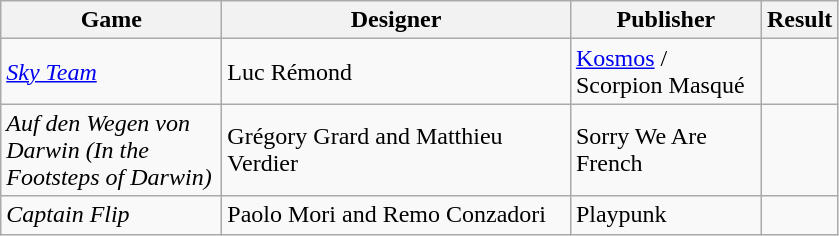<table class="wikitable">
<tr>
<th style="width:140px;">Game</th>
<th style="width:225px;">Designer</th>
<th style="width:120px;">Publisher</th>
<th>Result</th>
</tr>
<tr>
<td><em><a href='#'>Sky Team</a></em></td>
<td>Luc Rémond</td>
<td><a href='#'>Kosmos</a> / Scorpion Masqué</td>
<td></td>
</tr>
<tr>
<td><em>Auf den Wegen von Darwin (In the Footsteps of Darwin)</em></td>
<td>Grégory Grard and Matthieu Verdier</td>
<td>Sorry We Are French</td>
<td></td>
</tr>
<tr>
<td><em>Captain Flip</em></td>
<td>Paolo Mori and Remo Conzadori</td>
<td>Playpunk</td>
<td></td>
</tr>
</table>
